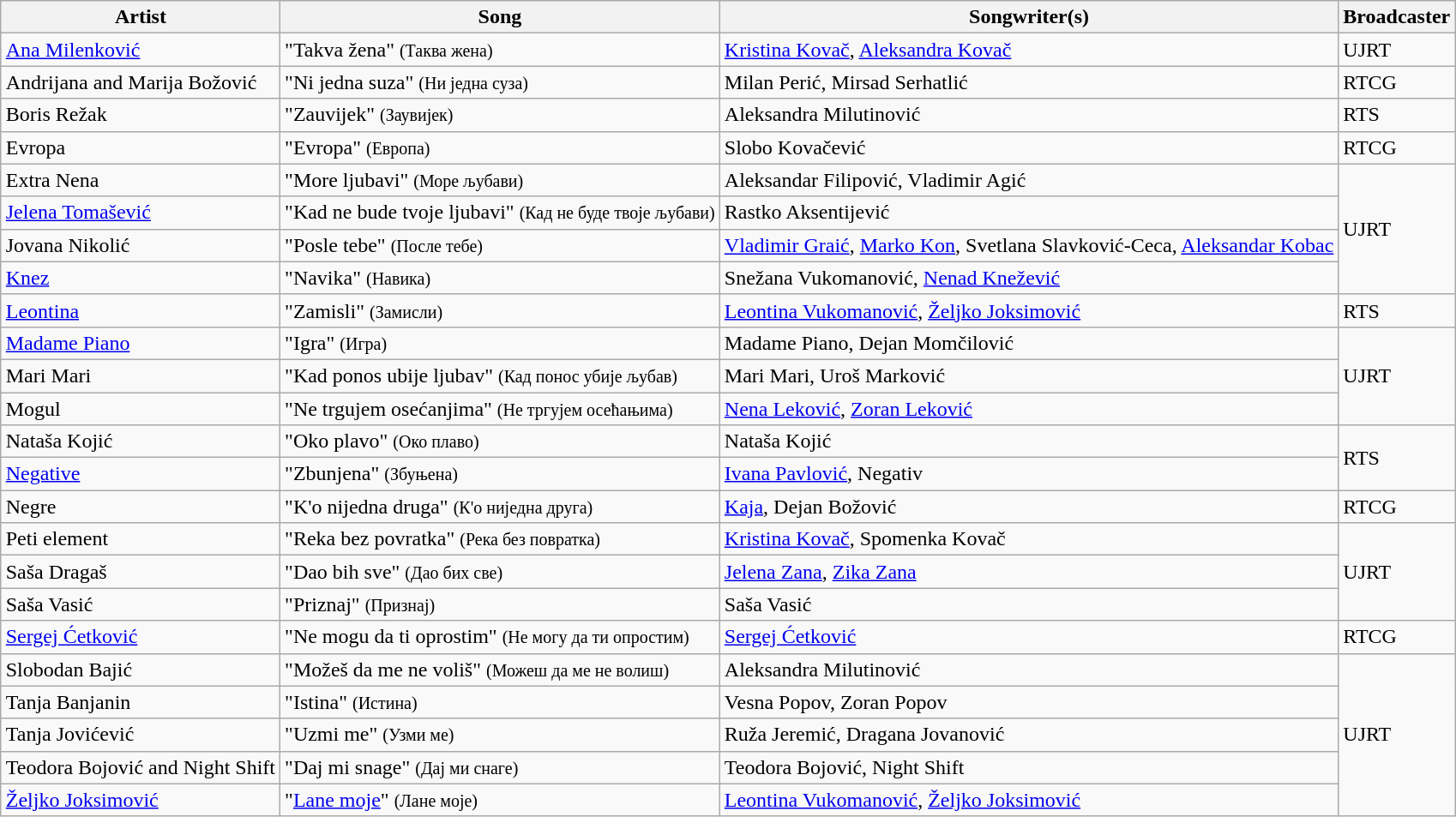<table class="sortable wikitable" style="margin: 1em auto 1em auto;">
<tr>
<th>Artist</th>
<th>Song</th>
<th>Songwriter(s)</th>
<th>Broadcaster</th>
</tr>
<tr>
<td><a href='#'>Ana Milenković</a></td>
<td>"Takva žena" <small>(Таква жена)</small></td>
<td><a href='#'>Kristina Kovač</a>, <a href='#'>Aleksandra Kovač</a></td>
<td>UJRT</td>
</tr>
<tr>
<td>Andrijana and Marija Božović</td>
<td>"Ni jedna suza" <small>(Ни једна суза)</small></td>
<td>Milan Perić, Mirsad Serhatlić</td>
<td>RTCG</td>
</tr>
<tr>
<td>Boris Režak</td>
<td>"Zauvijek" <small>(Заувијек)</small></td>
<td>Aleksandra Milutinović</td>
<td>RTS</td>
</tr>
<tr>
<td>Evropa</td>
<td>"Evropa" <small>(Европа)</small></td>
<td>Slobo Kovačević</td>
<td>RTCG</td>
</tr>
<tr>
<td>Extra Nena</td>
<td>"More ljubavi" <small>(Море љубави)</small></td>
<td>Aleksandar Filipović, Vladimir Agić</td>
<td rowspan="4">UJRT</td>
</tr>
<tr>
<td><a href='#'>Jelena Tomašević</a></td>
<td>"Kad ne bude tvoje ljubavi" <small>(Кад не буде твоје љубави)</small></td>
<td>Rastko Aksentijević</td>
</tr>
<tr>
<td>Jovana Nikolić</td>
<td>"Posle tebe" <small>(После тебе)</small></td>
<td><a href='#'>Vladimir Graić</a>, <a href='#'>Marko Kon</a>, Svetlana Slavković-Ceca, <a href='#'>Aleksandar Kobac</a></td>
</tr>
<tr>
<td><a href='#'>Knez</a></td>
<td>"Navika" <small>(Навика)</small></td>
<td>Snežana Vukomanović, <a href='#'>Nenad Knežević</a></td>
</tr>
<tr>
<td><a href='#'>Leontina</a></td>
<td>"Zamisli" <small>(Замисли) </small></td>
<td><a href='#'>Leontina Vukomanović</a>, <a href='#'>Željko Joksimović</a></td>
<td>RTS</td>
</tr>
<tr>
<td><a href='#'>Madame Piano</a></td>
<td>"Igra" <small>(Игра)</small></td>
<td>Madame Piano, Dejan Momčilović</td>
<td rowspan="3">UJRT</td>
</tr>
<tr>
<td>Mari Mari</td>
<td>"Kad ponos ubije ljubav" <small>(Кад понос убије љубав)</small></td>
<td>Mari Mari, Uroš Marković</td>
</tr>
<tr>
<td>Mogul</td>
<td>"Ne trgujem osećanjima" <small>(Не тргујем осећањима)</small></td>
<td><a href='#'>Nena Leković</a>, <a href='#'>Zoran Leković</a></td>
</tr>
<tr>
<td>Nataša Kojić</td>
<td>"Oko plavo" <small>(Око плаво)</small></td>
<td>Nataša Kojić</td>
<td rowspan="2">RTS</td>
</tr>
<tr>
<td><a href='#'>Negative</a></td>
<td>"Zbunjena" <small>(Збуњена)</small></td>
<td><a href='#'>Ivana Pavlović</a>, Negativ</td>
</tr>
<tr>
<td>Negre</td>
<td>"K'o nijedna druga" <small>(К'о ниједна друга)</small></td>
<td><a href='#'>Kaja</a>, Dejan Božović</td>
<td>RTCG</td>
</tr>
<tr>
<td>Peti element</td>
<td>"Reka bez povratka" <small>(Река без повратка) </small></td>
<td><a href='#'>Kristina Kovač</a>, Spomenka Kovač</td>
<td rowspan="3">UJRT</td>
</tr>
<tr>
<td>Saša Dragaš</td>
<td>"Dao bih sve" <small>(Дао бих све)</small></td>
<td><a href='#'>Jelena Zana</a>, <a href='#'>Zika Zana</a></td>
</tr>
<tr>
<td>Saša Vasić</td>
<td>"Priznaj" <small>(Признај)</small></td>
<td>Saša Vasić</td>
</tr>
<tr>
<td><a href='#'>Sergej Ćetković</a></td>
<td>"Ne mogu da ti oprostim" <small>(Не могу да ти опростим)</small></td>
<td><a href='#'>Sergej Ćetković</a></td>
<td>RTCG</td>
</tr>
<tr>
<td>Slobodan Bajić</td>
<td>"Možeš da me ne voliš" <small>(Можеш да ме не волиш) </small></td>
<td>Aleksandra Milutinović</td>
<td rowspan="5">UJRT</td>
</tr>
<tr>
<td>Tanja Banjanin</td>
<td>"Istina" <small>(Истина)</small></td>
<td>Vesna Popov, Zoran Popov</td>
</tr>
<tr>
<td>Tanja Jovićević</td>
<td>"Uzmi me" <small>(Узми ме)</small></td>
<td>Ruža Jeremić, Dragana Jovanović</td>
</tr>
<tr>
<td>Teodora Bojović and Night Shift</td>
<td>"Daj mi snage" <small>(Дај ми снаге)</small></td>
<td>Teodora Bojović, Night Shift</td>
</tr>
<tr>
<td><a href='#'>Željko Joksimović</a></td>
<td>"<a href='#'>Lane moje</a>" <small>(Лане моје)</small></td>
<td><a href='#'>Leontina Vukomanović</a>, <a href='#'>Željko Joksimović</a></td>
</tr>
</table>
